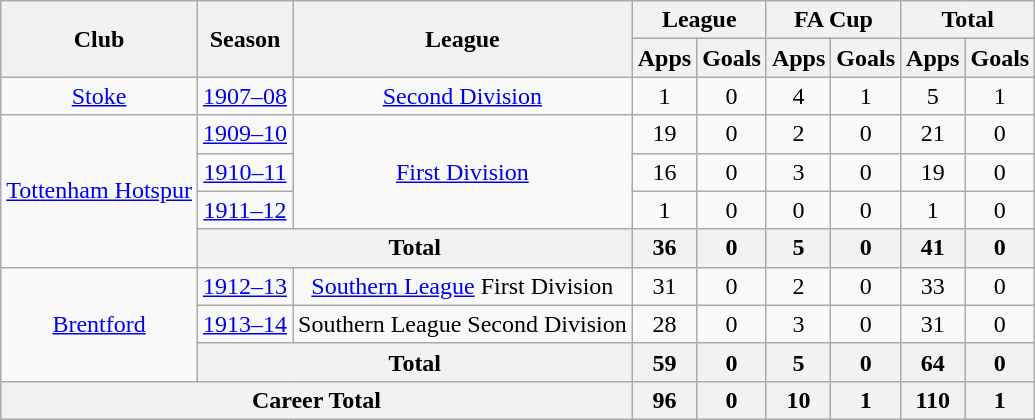<table class="wikitable" style="text-align: center;">
<tr>
<th rowspan="2">Club</th>
<th rowspan="2">Season</th>
<th rowspan="2">League</th>
<th colspan="2">League</th>
<th colspan="2">FA Cup</th>
<th colspan="2">Total</th>
</tr>
<tr>
<th>Apps</th>
<th>Goals</th>
<th>Apps</th>
<th>Goals</th>
<th>Apps</th>
<th>Goals</th>
</tr>
<tr>
<td><a href='#'>Stoke</a></td>
<td><a href='#'>1907–08</a></td>
<td><a href='#'>Second Division</a></td>
<td>1</td>
<td>0</td>
<td>4</td>
<td>1</td>
<td>5</td>
<td>1</td>
</tr>
<tr>
<td rowspan="4"><a href='#'>Tottenham Hotspur</a></td>
<td><a href='#'>1909–10</a></td>
<td rowspan="3"><a href='#'>First Division</a></td>
<td>19</td>
<td>0</td>
<td>2</td>
<td>0</td>
<td>21</td>
<td>0</td>
</tr>
<tr>
<td><a href='#'>1910–11</a></td>
<td>16</td>
<td>0</td>
<td>3</td>
<td>0</td>
<td>19</td>
<td>0</td>
</tr>
<tr>
<td><a href='#'>1911–12</a></td>
<td>1</td>
<td>0</td>
<td>0</td>
<td>0</td>
<td>1</td>
<td>0</td>
</tr>
<tr>
<th colspan="2">Total</th>
<th>36</th>
<th>0</th>
<th>5</th>
<th>0</th>
<th>41</th>
<th>0</th>
</tr>
<tr>
<td rowspan="3"><a href='#'>Brentford</a></td>
<td><a href='#'>1912–13</a></td>
<td><a href='#'>Southern League</a> First Division</td>
<td>31</td>
<td>0</td>
<td>2</td>
<td>0</td>
<td>33</td>
<td>0</td>
</tr>
<tr>
<td><a href='#'>1913–14</a></td>
<td>Southern League Second Division</td>
<td>28</td>
<td>0</td>
<td>3</td>
<td>0</td>
<td>31</td>
<td>0</td>
</tr>
<tr>
<th colspan="2">Total</th>
<th>59</th>
<th>0</th>
<th>5</th>
<th>0</th>
<th>64</th>
<th>0</th>
</tr>
<tr>
<th colspan="3">Career Total</th>
<th>96</th>
<th>0</th>
<th>10</th>
<th>1</th>
<th>110</th>
<th>1</th>
</tr>
</table>
